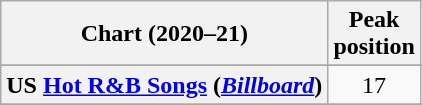<table class="wikitable sortable plainrowheaders" style="text-align:center">
<tr>
<th>Chart (2020–21)</th>
<th>Peak<br>position</th>
</tr>
<tr>
</tr>
<tr>
<th scope="row">US <a href='#'>Hot R&B Songs</a> (<em><a href='#'>Billboard</a></em>)</th>
<td>17</td>
</tr>
<tr>
</tr>
</table>
